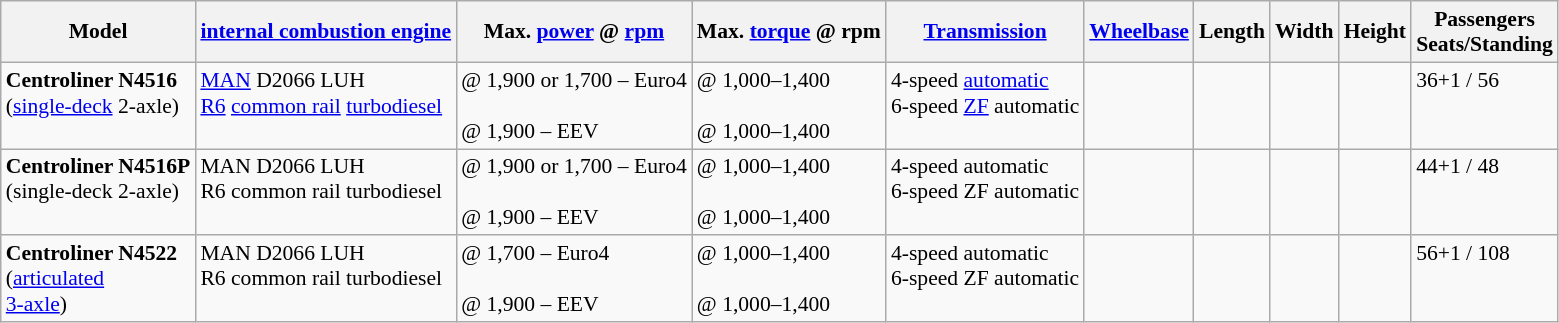<table class=wikitable style="font-size: 90%">
<tr>
<th>Model</th>
<th><a href='#'>internal combustion engine</a></th>
<th>Max. <a href='#'>power</a> @ <a href='#'>rpm</a></th>
<th>Max. <a href='#'>torque</a> @ rpm</th>
<th><a href='#'>Transmission</a></th>
<th><a href='#'>Wheelbase</a></th>
<th>Length</th>
<th>Width</th>
<th>Height</th>
<th>Passengers<br>Seats/Standing</th>
</tr>
<tr valign="top">
<td><strong>Centroliner N4516</strong><br>(<a href='#'>single-deck</a> 2-axle)<br></td>
<td><a href='#'>MAN</a> D2066 LUH<br> <a href='#'>R6</a> <a href='#'>common rail</a> <a href='#'>turbodiesel</a></td>
<td> @ 1,900 or 1,700 – Euro4<br><br> @ 1,900 – EEV</td>
<td> @ 1,000–1,400<br><br> @ 1,000–1,400</td>
<td>4-speed <a href='#'>automatic</a><br>6-speed <a href='#'>ZF</a> automatic</td>
<td></td>
<td></td>
<td></td>
<td></td>
<td>36+1 / 56</td>
</tr>
<tr valign="top">
<td><strong>Centroliner N4516P</strong><br>(single-deck 2-axle)<br></td>
<td>MAN D2066 LUH<br> R6 common rail turbodiesel</td>
<td> @ 1,900 or 1,700 – Euro4<br><br> @ 1,900 – EEV</td>
<td> @ 1,000–1,400<br><br> @ 1,000–1,400</td>
<td>4-speed automatic<br>6-speed ZF automatic</td>
<td></td>
<td></td>
<td></td>
<td></td>
<td>44+1 / 48</td>
</tr>
<tr valign="top">
<td><strong>Centroliner N4522</strong><br>(<a href='#'>articulated</a><br><a href='#'>3-axle</a>)<br></td>
<td>MAN D2066 LUH<br> R6 common rail turbodiesel</td>
<td> @ 1,700 – Euro4<br><br> @ 1,900 – EEV</td>
<td> @ 1,000–1,400<br><br> @ 1,000–1,400</td>
<td>4-speed automatic<br>6-speed ZF automatic</td>
<td></td>
<td></td>
<td></td>
<td></td>
<td>56+1 / 108</td>
</tr>
</table>
